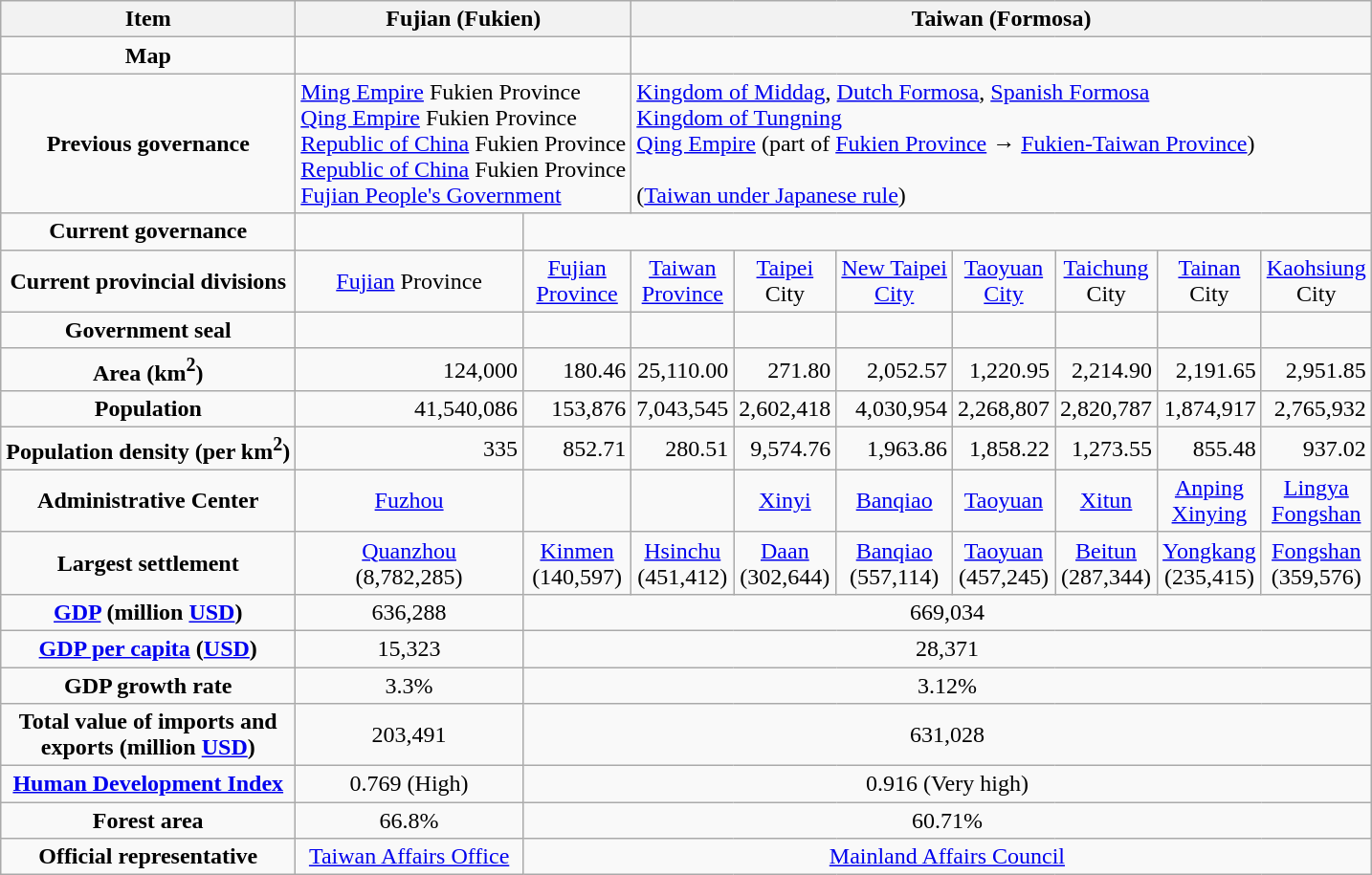<table class=wikitable style="text-align:center;">
<tr>
<th>Item</th>
<th colspan=2>Fujian (Fukien)</th>
<th colspan=7>Taiwan (Formosa)</th>
</tr>
<tr>
<td><strong>Map</strong></td>
<td colspan=2></td>
<td colspan=7></td>
</tr>
<tr>
<td><strong>Previous governance</strong></td>
<td align=left colspan=2> <a href='#'>Ming Empire</a> Fukien Province<br> <a href='#'>Qing Empire</a> Fukien Province<br> <a href='#'>Republic of China</a> Fukien Province<br> <a href='#'>Republic of China</a> Fukien Province<br> <a href='#'>Fujian People's Government</a><br></td>
<td align=left colspan=7> <a href='#'>Kingdom of Middag</a>,  <a href='#'>Dutch Formosa</a>,  <a href='#'>Spanish Formosa</a><br> <a href='#'>Kingdom of Tungning</a><br> <a href='#'>Qing Empire</a> (part of <a href='#'>Fukien Province</a> → <a href='#'>Fukien-Taiwan Province</a>)<br><br> (<a href='#'>Taiwan under Japanese rule</a>)</td>
</tr>
<tr>
<td><strong>Current governance</strong></td>
<td></td>
<td colspan=8></td>
</tr>
<tr>
<td><strong>Current provincial divisions</strong></td>
<td><a href='#'>Fujian</a> Province</td>
<td><a href='#'>Fujian<br>Province</a></td>
<td><a href='#'>Taiwan<br>Province</a></td>
<td><a href='#'>Taipei</a><br>City</td>
<td><a href='#'>New Taipei<br>City</a></td>
<td><a href='#'>Taoyuan<br>City</a></td>
<td><a href='#'>Taichung</a><br>City</td>
<td><a href='#'>Tainan</a><br>City</td>
<td><a href='#'>Kaohsiung</a><br>City</td>
</tr>
<tr>
<td><strong>Government seal</strong></td>
<td></td>
<td></td>
<td></td>
<td></td>
<td></td>
<td></td>
<td></td>
<td></td>
<td></td>
</tr>
<tr>
<td><strong>Area (km<sup>2</sup>)</strong></td>
<td align=right>124,000</td>
<td align=right>180.46</td>
<td align=right>25,110.00</td>
<td align=right>271.80</td>
<td align=right>2,052.57</td>
<td align=right>1,220.95</td>
<td align=right>2,214.90</td>
<td align=right>2,191.65</td>
<td align=right>2,951.85</td>
</tr>
<tr>
<td><strong>Population</strong></td>
<td align=right>41,540,086</td>
<td align=right>153,876</td>
<td align=right>7,043,545</td>
<td align=right>2,602,418</td>
<td align=right>4,030,954</td>
<td align=right>2,268,807</td>
<td align=right>2,820,787</td>
<td align=right>1,874,917</td>
<td align=right>2,765,932</td>
</tr>
<tr>
<td><strong>Population density (per km<sup>2</sup>)</strong></td>
<td align=right>335</td>
<td align=right>852.71</td>
<td align=right>280.51</td>
<td align=right>9,574.76</td>
<td align=right>1,963.86</td>
<td align=right>1,858.22</td>
<td align=right>1,273.55</td>
<td align=right>855.48</td>
<td align=right>937.02</td>
</tr>
<tr>
<td><strong>Administrative Center</strong></td>
<td><a href='#'>Fuzhou</a></td>
<td></td>
<td></td>
<td><a href='#'>Xinyi</a></td>
<td><a href='#'>Banqiao</a></td>
<td><a href='#'>Taoyuan</a></td>
<td><a href='#'>Xitun</a></td>
<td><a href='#'>Anping</a><br><a href='#'>Xinying</a></td>
<td><a href='#'>Lingya</a><br><a href='#'>Fongshan</a></td>
</tr>
<tr>
<td><strong>Largest settlement</strong></td>
<td><a href='#'>Quanzhou</a><br>(8,782,285)</td>
<td><a href='#'>Kinmen</a><br>(140,597)</td>
<td><a href='#'>Hsinchu</a><br>(451,412)</td>
<td><a href='#'>Daan</a><br>(302,644)</td>
<td><a href='#'>Banqiao</a><br>(557,114)</td>
<td><a href='#'>Taoyuan</a><br>(457,245)</td>
<td><a href='#'>Beitun</a><br>(287,344)</td>
<td><a href='#'>Yongkang</a><br>(235,415)</td>
<td><a href='#'>Fongshan</a><br>(359,576)</td>
</tr>
<tr>
<td><strong><a href='#'>GDP</a> (million <a href='#'>USD</a>)</strong></td>
<td>636,288 </td>
<td colspan=8>669,034 </td>
</tr>
<tr>
<td><strong><a href='#'>GDP per capita</a> (<a href='#'>USD</a>)</strong></td>
<td>15,323 </td>
<td colspan=8>28,371 </td>
</tr>
<tr>
<td><strong>GDP growth rate</strong></td>
<td>3.3% </td>
<td colspan=8>3.12% </td>
</tr>
<tr>
<td><strong>Total value of imports and<br>exports (million <a href='#'>USD</a>)</strong></td>
<td>203,491 </td>
<td colspan=8>631,028 </td>
</tr>
<tr>
<td><strong><a href='#'>Human Development Index</a></strong></td>
<td>0.769 (<span>High</span>) </td>
<td colspan=8>0.916 (<span>Very high</span>) </td>
</tr>
<tr>
<td><strong>Forest area</strong></td>
<td>66.8%</td>
<td colspan=8>60.71%</td>
</tr>
<tr>
<td><strong>Official representative</strong></td>
<td><a href='#'>Taiwan Affairs Office</a></td>
<td colspan=8><a href='#'>Mainland Affairs Council</a></td>
</tr>
</table>
